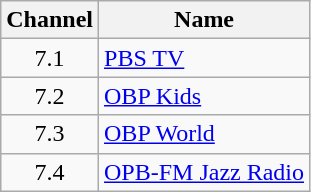<table class="wikitable sortable">
<tr>
<th>Channel</th>
<th>Name</th>
</tr>
<tr>
<td style="text-align:center;">7.1</td>
<td><a href='#'>PBS TV</a></td>
</tr>
<tr>
<td style="text-align:center;">7.2</td>
<td><a href='#'>OBP Kids</a></td>
</tr>
<tr>
<td style="text-align:center;">7.3</td>
<td><a href='#'>OBP World</a></td>
</tr>
<tr>
<td style="text-align:center;">7.4</td>
<td><a href='#'>OPB-FM Jazz Radio</a></td>
</tr>
</table>
